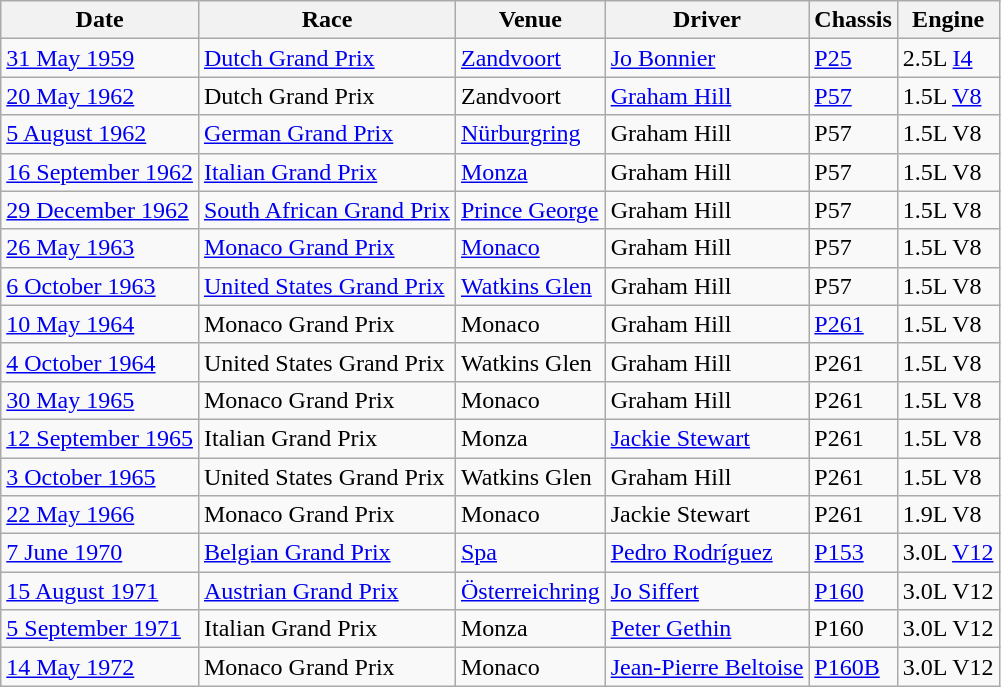<table class="wikitable">
<tr>
<th>Date</th>
<th>Race</th>
<th>Venue</th>
<th>Driver</th>
<th>Chassis</th>
<th>Engine</th>
</tr>
<tr>
<td><a href='#'>31 May 1959</a></td>
<td> <a href='#'>Dutch Grand Prix</a></td>
<td><a href='#'>Zandvoort</a></td>
<td> <a href='#'>Jo Bonnier</a></td>
<td><a href='#'>P25</a></td>
<td>2.5L <a href='#'>I4</a></td>
</tr>
<tr>
<td><a href='#'>20 May 1962</a></td>
<td> Dutch Grand Prix</td>
<td>Zandvoort</td>
<td> <a href='#'>Graham Hill</a></td>
<td><a href='#'>P57</a></td>
<td>1.5L <a href='#'>V8</a></td>
</tr>
<tr>
<td><a href='#'>5 August 1962</a></td>
<td> <a href='#'>German Grand Prix</a></td>
<td><a href='#'>Nürburgring</a></td>
<td> Graham Hill</td>
<td>P57</td>
<td>1.5L V8</td>
</tr>
<tr>
<td><a href='#'>16 September 1962</a></td>
<td> <a href='#'>Italian Grand Prix</a></td>
<td><a href='#'>Monza</a></td>
<td> Graham Hill</td>
<td>P57</td>
<td>1.5L V8</td>
</tr>
<tr>
<td><a href='#'>29 December 1962</a></td>
<td> <a href='#'>South African Grand Prix</a></td>
<td><a href='#'>Prince George</a></td>
<td> Graham Hill</td>
<td>P57</td>
<td>1.5L V8</td>
</tr>
<tr>
<td><a href='#'>26 May 1963</a></td>
<td> <a href='#'>Monaco Grand Prix</a></td>
<td><a href='#'>Monaco</a></td>
<td> Graham Hill</td>
<td>P57</td>
<td>1.5L V8</td>
</tr>
<tr>
<td><a href='#'>6 October 1963</a></td>
<td> <a href='#'>United States Grand Prix</a></td>
<td><a href='#'>Watkins Glen</a></td>
<td> Graham Hill</td>
<td>P57</td>
<td>1.5L V8</td>
</tr>
<tr>
<td><a href='#'>10 May 1964</a></td>
<td> Monaco Grand Prix</td>
<td>Monaco</td>
<td> Graham Hill</td>
<td><a href='#'>P261</a></td>
<td>1.5L V8</td>
</tr>
<tr>
<td><a href='#'>4 October 1964</a></td>
<td> United States Grand Prix</td>
<td>Watkins Glen</td>
<td> Graham Hill</td>
<td>P261</td>
<td>1.5L V8</td>
</tr>
<tr>
<td><a href='#'>30 May 1965</a></td>
<td> Monaco Grand Prix</td>
<td>Monaco</td>
<td> Graham Hill</td>
<td>P261</td>
<td>1.5L V8</td>
</tr>
<tr>
<td><a href='#'>12 September 1965</a></td>
<td> Italian Grand Prix</td>
<td>Monza</td>
<td> <a href='#'>Jackie Stewart</a></td>
<td>P261</td>
<td>1.5L V8</td>
</tr>
<tr>
<td><a href='#'>3 October 1965</a></td>
<td> United States Grand Prix</td>
<td>Watkins Glen</td>
<td> Graham Hill</td>
<td>P261</td>
<td>1.5L V8</td>
</tr>
<tr>
<td><a href='#'>22 May 1966</a></td>
<td> Monaco Grand Prix</td>
<td>Monaco</td>
<td> Jackie Stewart</td>
<td>P261</td>
<td>1.9L V8</td>
</tr>
<tr>
<td><a href='#'>7 June 1970</a></td>
<td> <a href='#'>Belgian Grand Prix</a></td>
<td><a href='#'>Spa</a></td>
<td> <a href='#'>Pedro Rodríguez</a></td>
<td><a href='#'>P153</a></td>
<td>3.0L <a href='#'>V12</a></td>
</tr>
<tr>
<td><a href='#'>15 August 1971</a></td>
<td> <a href='#'>Austrian Grand Prix</a></td>
<td><a href='#'>Österreichring</a></td>
<td> <a href='#'>Jo Siffert</a></td>
<td><a href='#'>P160</a></td>
<td>3.0L V12</td>
</tr>
<tr>
<td><a href='#'>5 September 1971</a></td>
<td> Italian Grand Prix</td>
<td>Monza</td>
<td> <a href='#'>Peter Gethin</a></td>
<td>P160</td>
<td>3.0L V12</td>
</tr>
<tr>
<td><a href='#'>14 May 1972</a></td>
<td> Monaco Grand Prix</td>
<td>Monaco</td>
<td> <a href='#'>Jean-Pierre Beltoise</a></td>
<td><a href='#'>P160B</a></td>
<td>3.0L V12</td>
</tr>
</table>
